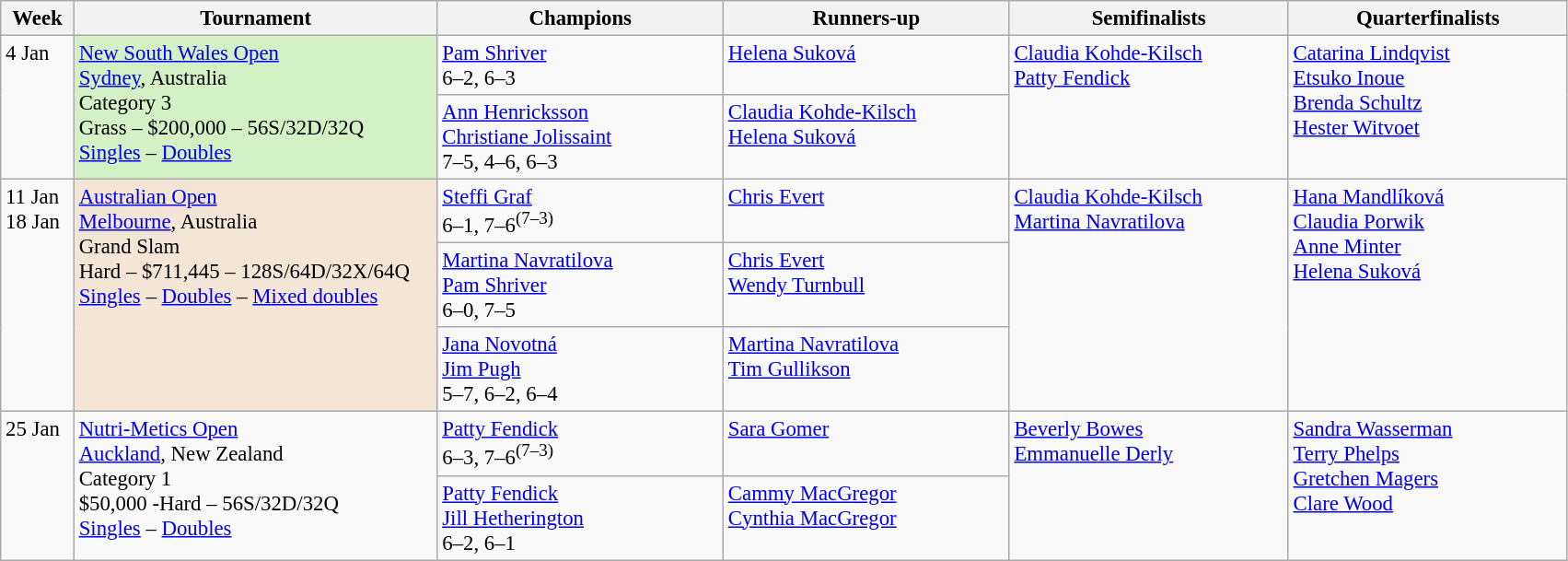<table class=wikitable style=font-size:95%>
<tr>
<th style="width:46px;">Week</th>
<th style="width:256px;">Tournament</th>
<th style="width:200px;">Champions</th>
<th style="width:200px;">Runners-up</th>
<th style="width:195px;">Semifinalists</th>
<th style="width:195px;">Quarterfinalists</th>
</tr>
<tr valign="top">
<td rowspan=2>4 Jan</td>
<td rowspan=2 style="background:#D4F1C5;"><a href='#'>New South Wales Open</a><br> <a href='#'>Sydney</a>, Australia<br>Category 3 <br>Grass – $200,000 – 56S/32D/32Q <br><a href='#'>Singles</a> – <a href='#'>Doubles</a></td>
<td> <a href='#'>Pam Shriver</a><br>6–2, 6–3</td>
<td> <a href='#'>Helena Suková</a></td>
<td rowspan=2> <a href='#'>Claudia Kohde-Kilsch</a><br> <a href='#'>Patty Fendick</a></td>
<td rowspan=2> <a href='#'>Catarina Lindqvist</a><br> <a href='#'>Etsuko Inoue</a><br> <a href='#'>Brenda Schultz</a><br> <a href='#'>Hester Witvoet</a></td>
</tr>
<tr valign="top">
<td> <a href='#'>Ann Henricksson</a><br>  <a href='#'>Christiane Jolissaint</a><br>7–5, 4–6, 6–3</td>
<td> <a href='#'>Claudia Kohde-Kilsch</a><br> <a href='#'>Helena Suková</a></td>
</tr>
<tr valign="top">
<td rowspan=3>11 Jan<br>18 Jan</td>
<td rowspan=3 style="background:#F3E6D7;"><a href='#'>Australian Open</a><br><a href='#'>Melbourne</a>, Australia<br>Grand Slam <br>Hard – $711,445 – 128S/64D/32X/64Q <br><a href='#'>Singles</a> – <a href='#'>Doubles</a> – <a href='#'>Mixed doubles</a></td>
<td> <a href='#'>Steffi Graf</a> <br>6–1, 7–6<sup>(7–3)</sup></td>
<td> <a href='#'>Chris Evert</a></td>
<td rowspan=3> <a href='#'>Claudia Kohde-Kilsch</a> <br> <a href='#'>Martina Navratilova</a></td>
<td rowspan=3> <a href='#'>Hana Mandlíková</a><br> <a href='#'>Claudia Porwik</a><br> <a href='#'>Anne Minter</a><br>  <a href='#'>Helena Suková</a></td>
</tr>
<tr valign=top>
<td> <a href='#'>Martina Navratilova</a> <br> <a href='#'>Pam Shriver</a><br> 6–0, 7–5</td>
<td> <a href='#'>Chris Evert</a><br> <a href='#'>Wendy Turnbull</a></td>
</tr>
<tr valign=top>
<td> <a href='#'>Jana Novotná</a> <br> <a href='#'>Jim Pugh</a><br> 5–7, 6–2, 6–4</td>
<td> <a href='#'>Martina Navratilova</a><br> <a href='#'>Tim Gullikson</a></td>
</tr>
<tr valign="top">
<td rowspan=2>25 Jan</td>
<td rowspan=2><a href='#'>Nutri-Metics Open</a><br><a href='#'>Auckland</a>, New Zealand<br>Category 1 <br>$50,000 -Hard – 56S/32D/32Q <br><a href='#'>Singles</a> – <a href='#'>Doubles</a></td>
<td> <a href='#'>Patty Fendick</a><br>6–3, 7–6<sup>(7–3)</sup></td>
<td> <a href='#'>Sara Gomer</a></td>
<td rowspan=2> <a href='#'>Beverly Bowes</a><br> <a href='#'>Emmanuelle Derly</a></td>
<td rowspan=2> <a href='#'>Sandra Wasserman</a> <br> <a href='#'>Terry Phelps</a><br> <a href='#'>Gretchen Magers</a><br> <a href='#'>Clare Wood</a></td>
</tr>
<tr valign="top">
<td> <a href='#'>Patty Fendick</a><br> <a href='#'>Jill Hetherington</a><br> 6–2, 6–1</td>
<td> <a href='#'>Cammy MacGregor</a><br> <a href='#'>Cynthia MacGregor</a></td>
</tr>
</table>
